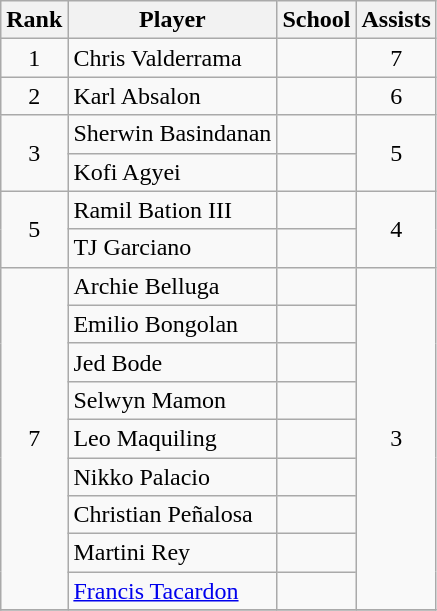<table class="wikitable" style="text-align:center">
<tr>
<th>Rank</th>
<th>Player</th>
<th>School</th>
<th>Assists</th>
</tr>
<tr>
<td>1</td>
<td align="left"> Chris Valderrama</td>
<td align="left"></td>
<td>7</td>
</tr>
<tr>
<td>2</td>
<td align="left"> Karl Absalon</td>
<td align="left"></td>
<td>6</td>
</tr>
<tr>
<td rowspan=2>3</td>
<td align="left"> Sherwin Basindanan</td>
<td align="left"></td>
<td rowspan=2>5</td>
</tr>
<tr>
<td align="left"> Kofi Agyei</td>
<td align="left"></td>
</tr>
<tr>
<td rowspan=2>5</td>
<td align="left"> Ramil Bation III</td>
<td align="left"></td>
<td rowspan=2>4</td>
</tr>
<tr>
<td align="left"> TJ Garciano</td>
<td align="left"></td>
</tr>
<tr>
<td rowspan="9">7</td>
<td align="left"> Archie Belluga</td>
<td align="left"></td>
<td rowspan="9">3</td>
</tr>
<tr>
<td align="left"> Emilio Bongolan</td>
<td align="left"></td>
</tr>
<tr>
<td align="left"> Jed Bode</td>
<td align="left"></td>
</tr>
<tr>
<td align="left"> Selwyn Mamon</td>
<td align="left"></td>
</tr>
<tr>
<td align="left"> Leo Maquiling</td>
<td align="left"></td>
</tr>
<tr>
<td align="left"> Nikko Palacio</td>
<td align="left"></td>
</tr>
<tr>
<td align="left"> Christian Peñalosa</td>
<td align="left"></td>
</tr>
<tr>
<td align="left"> Martini Rey</td>
<td align="left"></td>
</tr>
<tr>
<td align="left"> <a href='#'>Francis Tacardon</a></td>
<td align="left"></td>
</tr>
<tr>
</tr>
</table>
